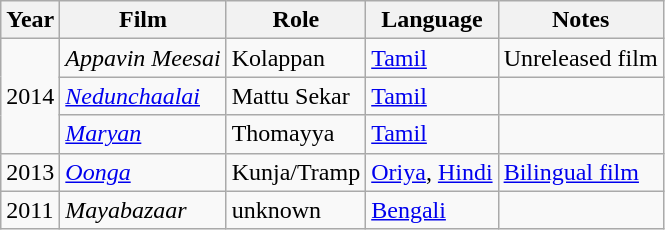<table class="wikitable sortable" style="text-align:left;">
<tr>
<th>Year</th>
<th>Film</th>
<th>Role</th>
<th>Language</th>
<th>Notes</th>
</tr>
<tr>
<td rowspan=3>2014</td>
<td><em>Appavin Meesai</em></td>
<td>Kolappan</td>
<td><a href='#'>Tamil</a></td>
<td>Unreleased film</td>
</tr>
<tr>
<td><em><a href='#'>Nedunchaalai</a></em></td>
<td>Mattu Sekar</td>
<td><a href='#'>Tamil</a></td>
<td></td>
</tr>
<tr>
<td><a href='#'><em>Maryan</em></a></td>
<td>Thomayya</td>
<td><a href='#'>Tamil</a></td>
<td></td>
</tr>
<tr>
<td>2013</td>
<td><a href='#'><em>Oonga</em></a></td>
<td>Kunja/Tramp</td>
<td><a href='#'>Oriya</a>, <a href='#'>Hindi</a></td>
<td><a href='#'>Bilingual film</a></td>
</tr>
<tr>
<td>2011</td>
<td><em>Mayabazaar</em></td>
<td>unknown</td>
<td><a href='#'>Bengali</a></td>
<td></td>
</tr>
</table>
